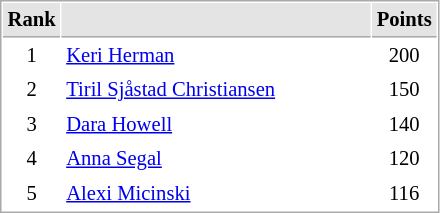<table cellspacing="1" cellpadding="3" style="border:1px solid #AAAAAA;font-size:86%">
<tr bgcolor="#E4E4E4">
<th style="border-bottom:1px solid #AAAAAA" width=10>Rank</th>
<th style="border-bottom:1px solid #AAAAAA" width=200></th>
<th style="border-bottom:1px solid #AAAAAA" width=20>Points</th>
</tr>
<tr>
<td style="text-align:center;">1</td>
<td> <a href='#'>Keri Herman</a></td>
<td align=center>200</td>
</tr>
<tr>
<td style="text-align:center;">2</td>
<td> <a href='#'>Tiril Sjåstad Christiansen</a></td>
<td align=center>150</td>
</tr>
<tr>
<td style="text-align:center;">3</td>
<td> <a href='#'>Dara Howell</a></td>
<td align=center>140</td>
</tr>
<tr>
<td style="text-align:center;">4</td>
<td> <a href='#'>Anna Segal</a></td>
<td align=center>120</td>
</tr>
<tr>
<td style="text-align:center;">5</td>
<td> <a href='#'>Alexi Micinski</a></td>
<td align=center>116</td>
</tr>
</table>
